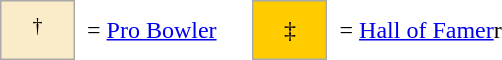<table border=0 cellspacing="0" cellpadding="8">
<tr>
<td style="background:#faecc8; border:1px solid #aaa; width:2em; text-align:center;"><sup>†</sup></td>
<td>= <a href='#'>Pro Bowler</a> </td>
<td></td>
<td style="background:#fc0; border:1px solid #aaa; width:2em; text-align:center;">‡</td>
<td>= <a href='#'>Hall of Famer</a>r</td>
</tr>
</table>
